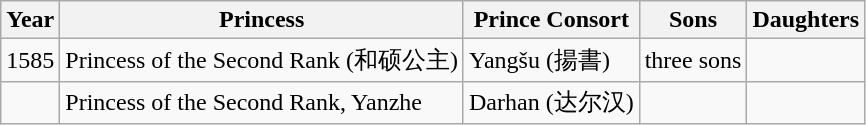<table class="wikitable">
<tr>
<th>Year</th>
<th>Princess</th>
<th>Prince Consort</th>
<th>Sons</th>
<th>Daughters</th>
</tr>
<tr>
<td>1585</td>
<td>Princess of the Second Rank (和硕公主)</td>
<td>Yangšu (揚書)</td>
<td>three sons</td>
<td></td>
</tr>
<tr>
<td></td>
<td>Princess of the Second Rank, Yanzhe</td>
<td>Darhan (达尔汉)</td>
<td></td>
<td></td>
</tr>
</table>
